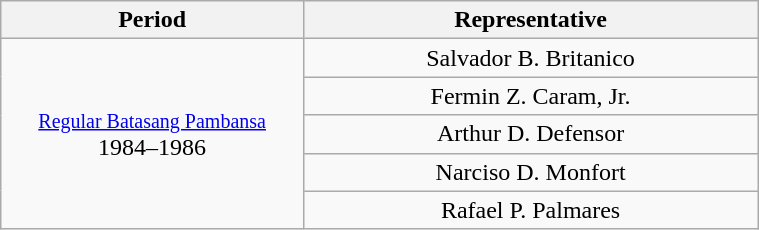<table class="wikitable" style="text-align:center; width:40%;">
<tr>
<th width="40%">Period</th>
<th>Representative</th>
</tr>
<tr>
<td rowspan="5"><small><a href='#'>Regular Batasang Pambansa</a></small><br>1984–1986</td>
<td>Salvador B. Britanico</td>
</tr>
<tr>
<td>Fermin Z. Caram, Jr.</td>
</tr>
<tr>
<td>Arthur D. Defensor</td>
</tr>
<tr>
<td>Narciso D. Monfort</td>
</tr>
<tr>
<td>Rafael P. Palmares</td>
</tr>
</table>
